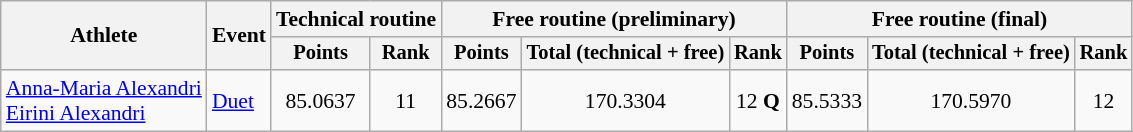<table class="wikitable" style="font-size:90%">
<tr>
<th rowspan="2">Athlete</th>
<th rowspan="2">Event</th>
<th colspan=2>Technical routine</th>
<th colspan=3>Free routine (preliminary)</th>
<th colspan=3>Free routine (final)</th>
</tr>
<tr style="font-size:95%">
<th>Points</th>
<th>Rank</th>
<th>Points</th>
<th>Total (technical + free)</th>
<th>Rank</th>
<th>Points</th>
<th>Total (technical + free)</th>
<th>Rank</th>
</tr>
<tr align=center>
<td align=left><a href='#'>Anna-Maria Alexandri</a><br><a href='#'>Eirini Alexandri</a></td>
<td align=left><a href='#'>Duet</a></td>
<td>85.0637</td>
<td>11</td>
<td>85.2667</td>
<td>170.3304</td>
<td>12 <strong>Q</strong></td>
<td>85.5333</td>
<td>170.5970</td>
<td>12</td>
</tr>
</table>
